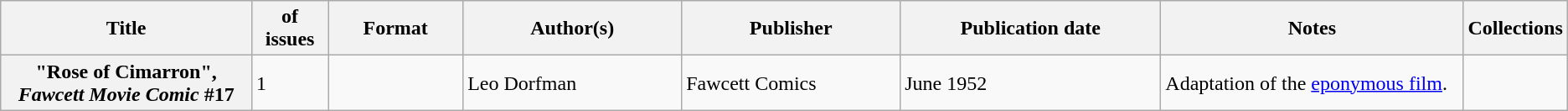<table class="wikitable">
<tr>
<th>Title</th>
<th style="width:40pt"> of issues</th>
<th style="width:75pt">Format</th>
<th style="width:125pt">Author(s)</th>
<th style="width:125pt">Publisher</th>
<th style="width:150pt">Publication date</th>
<th style="width:175pt">Notes</th>
<th>Collections</th>
</tr>
<tr>
<th>"Rose of Cimarron", <em>Fawcett Movie Comic</em> #17</th>
<td>1</td>
<td></td>
<td>Leo Dorfman</td>
<td>Fawcett Comics</td>
<td>June 1952</td>
<td>Adaptation of the <a href='#'>eponymous film</a>.</td>
<td></td>
</tr>
</table>
